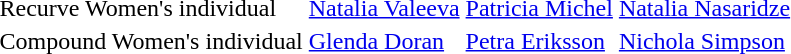<table>
<tr>
<td>Recurve Women's individual<br></td>
<td> <a href='#'>Natalia Valeeva</a></td>
<td> <a href='#'>Patricia Michel</a></td>
<td> <a href='#'>Natalia Nasaridze</a></td>
</tr>
<tr>
<td>Compound Women's individual<br></td>
<td> <a href='#'>Glenda Doran</a></td>
<td> <a href='#'>Petra Eriksson</a></td>
<td> <a href='#'>Nichola Simpson</a></td>
</tr>
</table>
